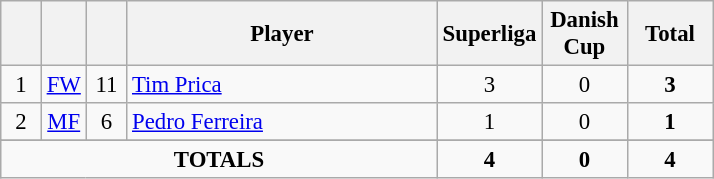<table class="wikitable sortable" style="font-size: 95%; text-align: center;">
<tr>
<th width=20></th>
<th width=20></th>
<th width=20></th>
<th width=200>Player</th>
<th width=50>Superliga</th>
<th width=50>Danish Cup</th>
<th width=50>Total</th>
</tr>
<tr>
<td rowspan=1>1</td>
<td><a href='#'>FW</a></td>
<td>11</td>
<td align=left> <a href='#'>Tim Prica</a></td>
<td>3</td>
<td>0</td>
<td><strong>3</strong></td>
</tr>
<tr>
<td rowspan=1>2</td>
<td><a href='#'>MF</a></td>
<td>6</td>
<td align=left> <a href='#'>Pedro Ferreira</a></td>
<td>1</td>
<td>0</td>
<td><strong>1</strong></td>
</tr>
<tr>
</tr>
<tr>
<td colspan="4"><strong>TOTALS</strong></td>
<td><strong>4</strong></td>
<td><strong>0</strong></td>
<td><strong>4</strong></td>
</tr>
</table>
